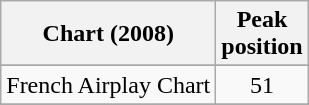<table class="wikitable sortable">
<tr>
<th align="left">Chart (2008)</th>
<th align="left">Peak<br>position</th>
</tr>
<tr>
</tr>
<tr>
<td align="left">French Airplay Chart</td>
<td align="center">51</td>
</tr>
<tr>
</tr>
</table>
